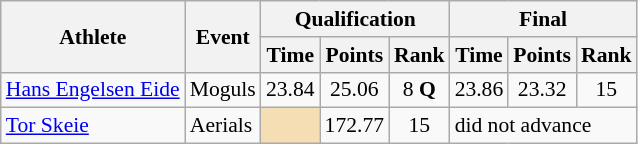<table class="wikitable" style="font-size:90%">
<tr>
<th rowspan="2">Athlete</th>
<th rowspan="2">Event</th>
<th colspan="3">Qualification</th>
<th colspan="3">Final</th>
</tr>
<tr>
<th>Time</th>
<th>Points</th>
<th>Rank</th>
<th>Time</th>
<th>Points</th>
<th>Rank</th>
</tr>
<tr>
<td><a href='#'>Hans Engelsen Eide</a></td>
<td>Moguls</td>
<td align="center">23.84</td>
<td align="center">25.06</td>
<td align="center">8 <strong>Q</strong></td>
<td align="center">23.86</td>
<td align="center">23.32</td>
<td align="center">15</td>
</tr>
<tr>
<td><a href='#'>Tor Skeie</a></td>
<td>Aerials</td>
<td bgcolor="wheat"></td>
<td align="center">172.77</td>
<td align="center">15</td>
<td colspan="3">did not advance</td>
</tr>
</table>
